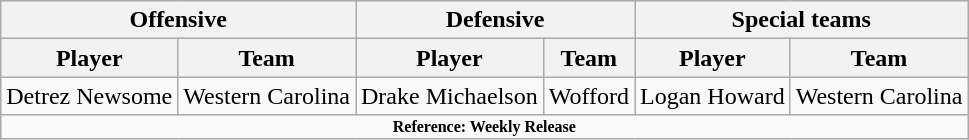<table class="wikitable" border="1">
<tr>
<th colspan="2">Offensive</th>
<th colspan="2">Defensive</th>
<th colspan="2">Special teams</th>
</tr>
<tr>
<th>Player</th>
<th>Team</th>
<th>Player</th>
<th>Team</th>
<th>Player</th>
<th>Team</th>
</tr>
<tr>
<td>Detrez Newsome</td>
<td>Western Carolina</td>
<td>Drake Michaelson</td>
<td>Wofford</td>
<td>Logan Howard</td>
<td>Western Carolina</td>
</tr>
<tr>
<td colspan="8" style="font-size: 8pt" align="center"><strong>Reference: Weekly Release</strong></td>
</tr>
</table>
